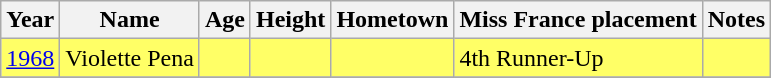<table class="wikitable sortable">
<tr>
<th>Year</th>
<th>Name</th>
<th>Age</th>
<th>Height</th>
<th>Hometown</th>
<th>Miss France placement</th>
<th>Notes</th>
</tr>
<tr bgcolor=#FFFF66>
<td><a href='#'>1968</a></td>
<td>Violette Pena</td>
<td></td>
<td></td>
<td></td>
<td>4th Runner-Up</td>
<td></td>
</tr>
<tr>
</tr>
</table>
